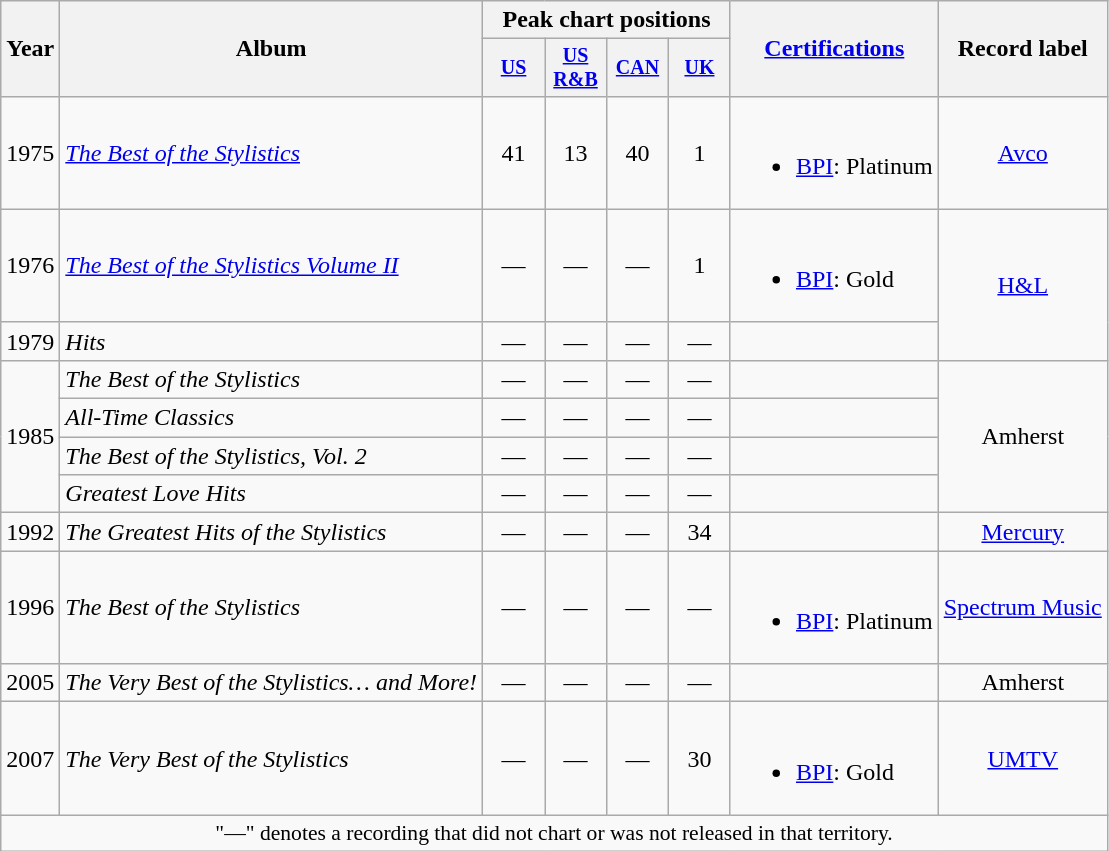<table class="wikitable" style="text-align:center;">
<tr>
<th rowspan="2">Year</th>
<th rowspan="2">Album</th>
<th colspan="4">Peak chart positions</th>
<th rowspan="2"><a href='#'>Certifications</a></th>
<th rowspan="2">Record label</th>
</tr>
<tr style="font-size:smaller;">
<th width="35"><a href='#'>US</a><br></th>
<th width="35"><a href='#'>US<br>R&B</a><br></th>
<th width="35"><a href='#'>CAN</a><br></th>
<th width="35"><a href='#'>UK</a><br></th>
</tr>
<tr>
<td rowspan="1">1975</td>
<td align="left"><em><a href='#'>The Best of the Stylistics</a></em></td>
<td>41</td>
<td>13</td>
<td>40</td>
<td>1</td>
<td align="left"><br><ul><li><a href='#'>BPI</a>: Platinum</li></ul></td>
<td rowspan="1"><a href='#'>Avco</a></td>
</tr>
<tr>
<td rowspan="1">1976</td>
<td align="left"><em><a href='#'>The Best of the Stylistics Volume II</a></em></td>
<td>—</td>
<td>—</td>
<td>—</td>
<td>1</td>
<td align="left"><br><ul><li><a href='#'>BPI</a>: Gold</li></ul></td>
<td rowspan="2"><a href='#'>H&L</a></td>
</tr>
<tr>
<td rowspan="1">1979</td>
<td align="left"><em>Hits</em></td>
<td>—</td>
<td>—</td>
<td>—</td>
<td>—</td>
<td align="left"></td>
</tr>
<tr>
<td rowspan="4">1985</td>
<td align="left"><em>The Best of the Stylistics</em></td>
<td>—</td>
<td>—</td>
<td>—</td>
<td>—</td>
<td align="left"></td>
<td rowspan="4">Amherst</td>
</tr>
<tr>
<td align="left"><em>All-Time Classics</em></td>
<td>—</td>
<td>—</td>
<td>—</td>
<td>—</td>
<td align="left"></td>
</tr>
<tr>
<td align="left"><em>The Best of the Stylistics, Vol. 2</em></td>
<td>—</td>
<td>—</td>
<td>—</td>
<td>—</td>
<td align="left"></td>
</tr>
<tr>
<td align="left"><em>Greatest Love Hits</em></td>
<td>—</td>
<td>—</td>
<td>—</td>
<td>—</td>
<td align="left"></td>
</tr>
<tr>
<td rowspan="1">1992</td>
<td align="left"><em>The Greatest Hits of the Stylistics</em></td>
<td>—</td>
<td>—</td>
<td>—</td>
<td>34</td>
<td align="left"></td>
<td rowspan="1"><a href='#'>Mercury</a></td>
</tr>
<tr>
<td rowspan="1">1996</td>
<td align="left"><em>The Best of the Stylistics</em></td>
<td>—</td>
<td>—</td>
<td>—</td>
<td>—</td>
<td align="left"><br><ul><li><a href='#'>BPI</a>: Platinum</li></ul></td>
<td rowspan="1"><a href='#'>Spectrum Music</a></td>
</tr>
<tr>
<td rowspan="1">2005</td>
<td align="left"><em>The Very Best of the Stylistics… and More!</em></td>
<td>—</td>
<td>—</td>
<td>—</td>
<td>—</td>
<td align="left"></td>
<td rowspan="1">Amherst</td>
</tr>
<tr>
<td rowspan="1">2007</td>
<td align="left"><em>The Very Best of the Stylistics</em></td>
<td>—</td>
<td>—</td>
<td>—</td>
<td>30</td>
<td align="left"><br><ul><li><a href='#'>BPI</a>: Gold</li></ul></td>
<td rowspan="1"><a href='#'>UMTV</a></td>
</tr>
<tr>
<td colspan="15" style="font-size:90%">"—" denotes a recording that did not chart or was not released in that territory.</td>
</tr>
</table>
